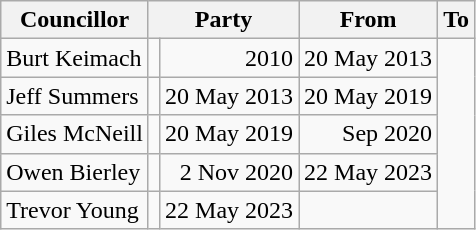<table class=wikitable>
<tr>
<th>Councillor</th>
<th colspan=2>Party</th>
<th>From</th>
<th>To</th>
</tr>
<tr>
<td>Burt Keimach</td>
<td></td>
<td align=right>2010</td>
<td align=right>20 May 2013</td>
</tr>
<tr>
<td>Jeff Summers</td>
<td></td>
<td align=right>20 May 2013</td>
<td align=right>20 May 2019</td>
</tr>
<tr>
<td>Giles McNeill</td>
<td></td>
<td align=right>20 May 2019</td>
<td align=right>Sep 2020</td>
</tr>
<tr>
<td>Owen Bierley</td>
<td></td>
<td align=right>2 Nov 2020</td>
<td align=right>22 May 2023</td>
</tr>
<tr>
<td>Trevor Young</td>
<td></td>
<td align=right>22 May 2023</td>
<td align=right></td>
</tr>
</table>
